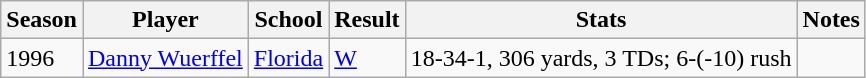<table class="wikitable">
<tr>
<th>Season</th>
<th>Player</th>
<th>School</th>
<th>Result</th>
<th>Stats</th>
<th>Notes</th>
</tr>
<tr>
<td>1996</td>
<td><a href='#'>Danny Wuerffel</a></td>
<td><a href='#'>Florida</a></td>
<td><a href='#'>W</a></td>
<td>18-34-1, 306 yards, 3 TDs; 6-(-10) rush</td>
<td></td>
</tr>
</table>
